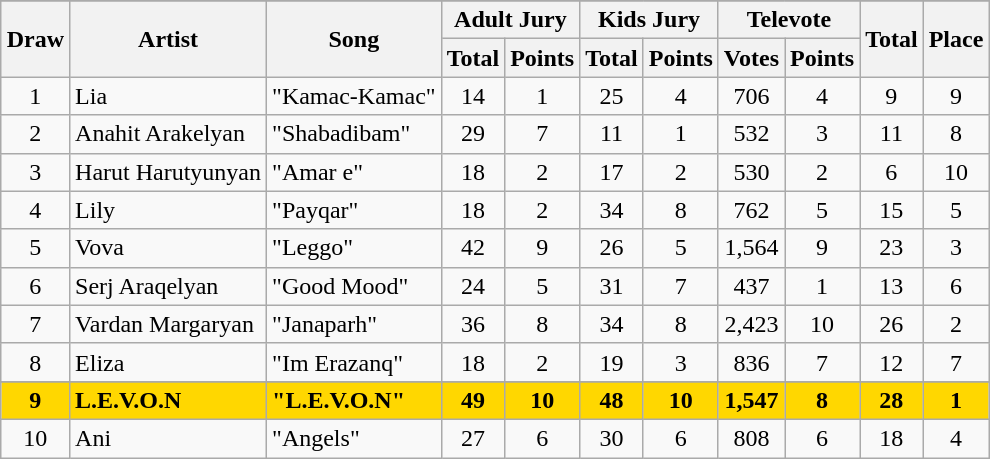<table class="sortable wikitable" style="margin: 1em auto 1em auto; text-align:center;">
<tr style="background:#ccc;">
</tr>
<tr>
<th scope="col" rowspan=2>Draw</th>
<th scope="col" rowspan=2>Artist</th>
<th scope="col" rowspan=2>Song</th>
<th scope="col" colspan=2>Adult Jury</th>
<th scope="col" colspan=2>Kids Jury</th>
<th scope="col" colspan=2>Televote</th>
<th scope="col" rowspan=2>Total</th>
<th scope="col" rowspan=2>Place</th>
</tr>
<tr>
<th>Total</th>
<th>Points</th>
<th>Total</th>
<th>Points</th>
<th>Votes</th>
<th>Points</th>
</tr>
<tr>
<td>1</td>
<td align=left>Lia</td>
<td align=left>"Kamac-Kamac"</td>
<td>14</td>
<td>1</td>
<td>25</td>
<td>4</td>
<td>706</td>
<td>4</td>
<td>9</td>
<td>9</td>
</tr>
<tr>
<td>2</td>
<td align=left>Anahit Arakelyan</td>
<td align=left>"Shabadibam"</td>
<td>29</td>
<td>7</td>
<td>11</td>
<td>1</td>
<td>532</td>
<td>3</td>
<td>11</td>
<td>8</td>
</tr>
<tr>
<td>3</td>
<td align=left>Harut Harutyunyan</td>
<td align=left>"Amar e"</td>
<td>18</td>
<td>2</td>
<td>17</td>
<td>2</td>
<td>530</td>
<td>2</td>
<td>6</td>
<td>10</td>
</tr>
<tr>
<td>4</td>
<td align=left>Lily</td>
<td align=left>"Payqar"</td>
<td>18</td>
<td>2</td>
<td>34</td>
<td>8</td>
<td>762</td>
<td>5</td>
<td>15</td>
<td>5</td>
</tr>
<tr>
<td>5</td>
<td align=left>Vova</td>
<td align=left>"Leggo"</td>
<td>42</td>
<td>9</td>
<td>26</td>
<td>5</td>
<td>1,564</td>
<td>9</td>
<td>23</td>
<td>3</td>
</tr>
<tr>
<td>6</td>
<td align=left>Serj Araqelyan</td>
<td align=left>"Good Mood"</td>
<td>24</td>
<td>5</td>
<td>31</td>
<td>7</td>
<td>437</td>
<td>1</td>
<td>13</td>
<td>6</td>
</tr>
<tr>
<td>7</td>
<td align=left>Vardan Margaryan</td>
<td align=left>"Janaparh"</td>
<td>36</td>
<td>8</td>
<td>34</td>
<td>8</td>
<td>2,423</td>
<td>10</td>
<td>26</td>
<td>2</td>
</tr>
<tr>
<td>8</td>
<td align=left>Eliza</td>
<td align=left>"Im Erazanq"</td>
<td>18</td>
<td>2</td>
<td>19</td>
<td>3</td>
<td>836</td>
<td>7</td>
<td>12</td>
<td>7</td>
</tr>
<tr>
</tr>
<tr style="font-weight:bold; background:gold;">
<td>9</td>
<td align=left>L.E.V.O.N</td>
<td align=left>"L.E.V.O.N"</td>
<td>49</td>
<td>10</td>
<td>48</td>
<td>10</td>
<td>1,547</td>
<td>8</td>
<td>28</td>
<td>1</td>
</tr>
<tr>
<td>10</td>
<td align=left>Ani</td>
<td align=left>"Angels"</td>
<td>27</td>
<td>6</td>
<td>30</td>
<td>6</td>
<td>808</td>
<td>6</td>
<td>18</td>
<td>4</td>
</tr>
</table>
